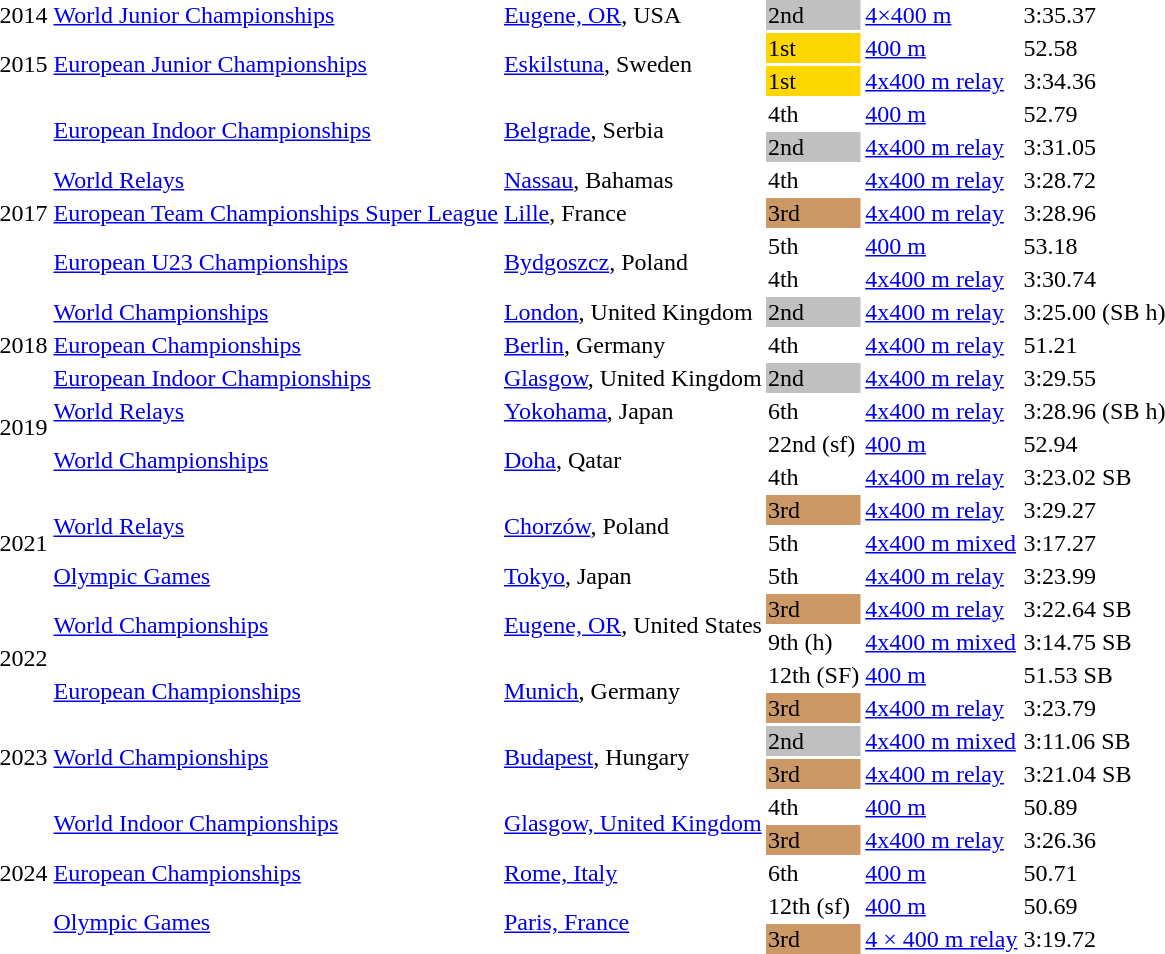<table>
<tr>
<td>2014</td>
<td><a href='#'>World Junior Championships</a></td>
<td><a href='#'>Eugene, OR</a>, USA</td>
<td bgcolor=silver>2nd</td>
<td><a href='#'>4×400 m</a></td>
<td>3:35.37 </td>
</tr>
<tr>
<td rowspan=2>2015</td>
<td rowspan=2><a href='#'>European Junior Championships</a></td>
<td rowspan=2><a href='#'>Eskilstuna</a>, Sweden</td>
<td bgcolor=gold>1st</td>
<td><a href='#'>400 m</a></td>
<td>52.58</td>
</tr>
<tr>
<td bgcolor=gold>1st</td>
<td><a href='#'>4x400 m relay</a></td>
<td>3:34.36</td>
</tr>
<tr>
<td rowspan=7>2017</td>
<td rowspan=2><a href='#'>European Indoor Championships</a></td>
<td rowspan=2><a href='#'>Belgrade</a>, Serbia</td>
<td>4th</td>
<td><a href='#'>400 m</a></td>
<td>52.79</td>
</tr>
<tr>
<td bgcolor=silver>2nd</td>
<td><a href='#'>4x400 m relay</a></td>
<td>3:31.05</td>
</tr>
<tr>
<td><a href='#'>World Relays</a></td>
<td><a href='#'>Nassau</a>, Bahamas</td>
<td>4th</td>
<td><a href='#'>4x400 m relay</a></td>
<td>3:28.72 </td>
</tr>
<tr>
<td><a href='#'>European Team Championships Super League</a></td>
<td><a href='#'>Lille</a>, France</td>
<td bgcolor=cc9966>3rd</td>
<td><a href='#'>4x400 m relay</a></td>
<td>3:28.96</td>
</tr>
<tr>
<td rowspan=2><a href='#'>European U23 Championships</a></td>
<td rowspan=2><a href='#'>Bydgoszcz</a>, Poland</td>
<td>5th</td>
<td><a href='#'>400 m</a></td>
<td>53.18</td>
</tr>
<tr>
<td>4th</td>
<td><a href='#'>4x400 m relay</a></td>
<td>3:30.74</td>
</tr>
<tr>
<td><a href='#'>World Championships</a></td>
<td><a href='#'>London</a>, United Kingdom</td>
<td bgcolor=silver>2nd</td>
<td><a href='#'>4x400 m relay</a></td>
<td>3:25.00 (SB h)</td>
</tr>
<tr>
<td>2018</td>
<td><a href='#'>European Championships</a></td>
<td><a href='#'>Berlin</a>, Germany</td>
<td>4th</td>
<td><a href='#'>4x400 m relay</a></td>
<td>51.21</td>
</tr>
<tr>
<td rowspan=4>2019</td>
<td><a href='#'>European Indoor Championships</a></td>
<td><a href='#'>Glasgow</a>, United Kingdom</td>
<td bgcolor=silver>2nd</td>
<td><a href='#'>4x400 m relay</a></td>
<td>3:29.55</td>
</tr>
<tr>
<td><a href='#'>World Relays</a></td>
<td><a href='#'>Yokohama</a>, Japan</td>
<td>6th</td>
<td><a href='#'>4x400 m relay</a></td>
<td>3:28.96 (SB h)</td>
</tr>
<tr>
<td rowspan=2><a href='#'>World Championships</a></td>
<td rowspan=2><a href='#'>Doha</a>, Qatar</td>
<td>22nd (sf)</td>
<td><a href='#'>400 m</a></td>
<td>52.94</td>
</tr>
<tr>
<td>4th</td>
<td><a href='#'>4x400 m relay</a></td>
<td>3:23.02 SB</td>
</tr>
<tr>
<td rowspan=3>2021</td>
<td rowspan=2><a href='#'>World Relays</a></td>
<td rowspan=2><a href='#'>Chorzów</a>, Poland</td>
<td bgcolor=cc9966>3rd</td>
<td><a href='#'>4x400 m relay</a></td>
<td>3:29.27</td>
</tr>
<tr>
<td>5th</td>
<td><a href='#'>4x400 m mixed</a></td>
<td>3:17.27 </td>
</tr>
<tr>
<td><a href='#'>Olympic Games</a></td>
<td><a href='#'>Tokyo</a>, Japan</td>
<td>5th</td>
<td><a href='#'>4x400 m relay</a></td>
<td>3:23.99 </td>
</tr>
<tr>
<td rowspan=4>2022</td>
<td rowspan=2><a href='#'>World Championships</a></td>
<td rowspan=2><a href='#'>Eugene, OR</a>, United States</td>
<td bgcolor=cc9966>3rd</td>
<td><a href='#'>4x400 m relay</a></td>
<td>3:22.64 SB</td>
</tr>
<tr>
<td>9th (h)</td>
<td><a href='#'>4x400 m mixed</a></td>
<td>3:14.75 SB</td>
</tr>
<tr>
<td rowspan=2><a href='#'>European Championships</a></td>
<td rowspan=2><a href='#'>Munich</a>, Germany</td>
<td>12th (SF)</td>
<td><a href='#'>400 m</a></td>
<td>51.53 SB</td>
</tr>
<tr>
<td bgcolor=cc9966>3rd</td>
<td><a href='#'>4x400 m relay</a></td>
<td>3:23.79 </td>
</tr>
<tr>
<td rowspan=2>2023</td>
<td rowspan=2><a href='#'>World Championships</a></td>
<td rowspan=2><a href='#'>Budapest</a>, Hungary</td>
<td bgcolor=silver>2nd</td>
<td><a href='#'>4x400 m mixed</a></td>
<td>3:11.06 SB</td>
</tr>
<tr>
<td bgcolor=cc9966>3rd</td>
<td><a href='#'>4x400 m relay</a></td>
<td>3:21.04 SB</td>
</tr>
<tr>
<td rowspan=5>2024</td>
<td rowspan=2><a href='#'>World Indoor Championships</a></td>
<td rowspan=2><a href='#'>Glasgow, United Kingdom</a></td>
<td>4th</td>
<td><a href='#'>400 m</a></td>
<td>50.89</td>
</tr>
<tr>
<td bgcolor=cc9966>3rd</td>
<td><a href='#'>4x400 m relay</a></td>
<td>3:26.36</td>
</tr>
<tr>
<td><a href='#'>European Championships</a></td>
<td><a href='#'>Rome, Italy</a></td>
<td>6th</td>
<td><a href='#'>400 m</a></td>
<td>50.71</td>
</tr>
<tr>
<td rowspan=2><a href='#'>Olympic Games</a></td>
<td rowspan=2><a href='#'>Paris, France</a></td>
<td>12th (sf)</td>
<td><a href='#'>400 m</a></td>
<td>50.69</td>
</tr>
<tr>
<td bgcolor=cc9966>3rd</td>
<td><a href='#'>4 × 400 m relay</a></td>
<td>3:19.72</td>
</tr>
</table>
